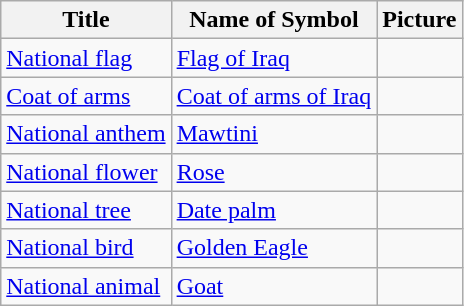<table class="wikitable">
<tr>
<th>Title</th>
<th>Name of Symbol</th>
<th>Picture</th>
</tr>
<tr>
<td><a href='#'>National flag</a></td>
<td><a href='#'>Flag of Iraq</a></td>
<td></td>
</tr>
<tr>
<td><a href='#'>Coat of arms</a></td>
<td><a href='#'>Coat of arms of Iraq</a></td>
<td></td>
</tr>
<tr>
<td><a href='#'>National anthem</a></td>
<td><a href='#'>Mawtini</a></td>
<td></td>
</tr>
<tr>
<td><a href='#'>National flower</a></td>
<td><a href='#'>Rose</a></td>
<td></td>
</tr>
<tr>
<td><a href='#'>National tree</a></td>
<td><a href='#'>Date palm</a></td>
<td></td>
</tr>
<tr>
<td><a href='#'>National bird</a></td>
<td><a href='#'>Golden Eagle</a></td>
<td></td>
</tr>
<tr>
<td><a href='#'>National animal</a></td>
<td><a href='#'>Goat</a></td>
<td></td>
</tr>
</table>
